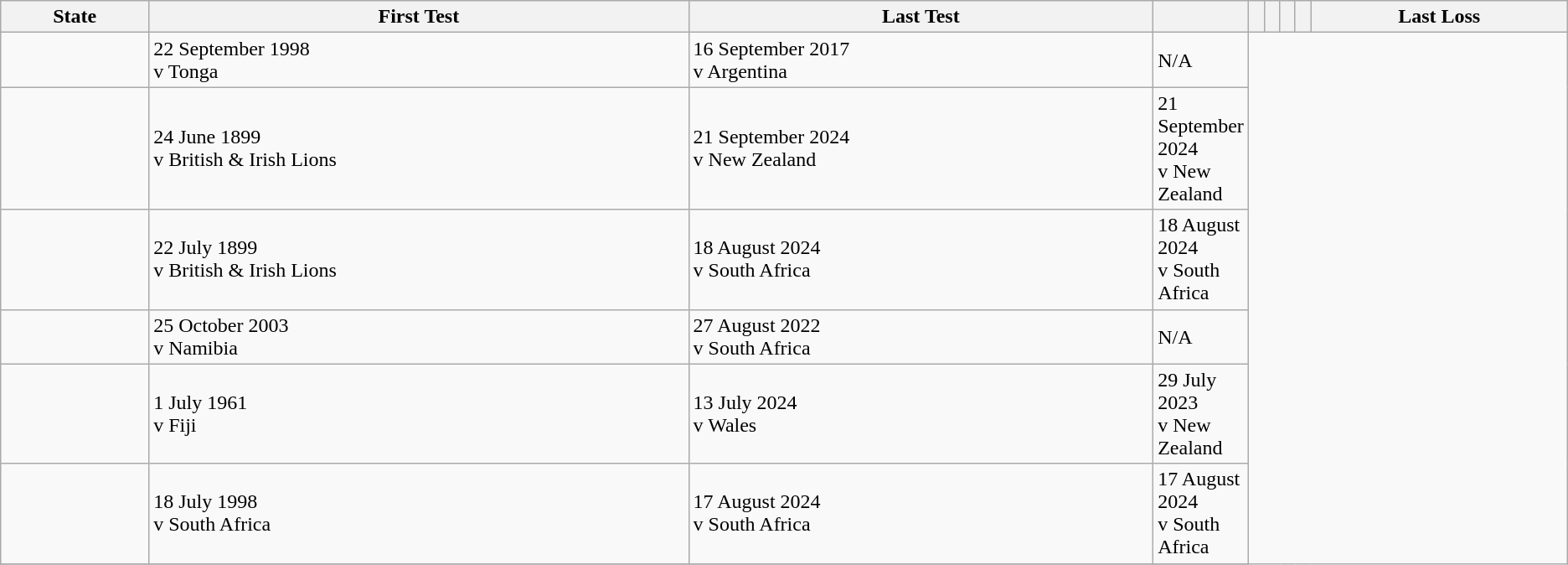<table class="wikitable sortable">
<tr>
<th>State</th>
<th>First Test</th>
<th>Last Test</th>
<th width="2%" data-sort-type="number"></th>
<th width="1%" data-sort-type="number"></th>
<th width="1%" data-sort-type="number"></th>
<th width="1%" data-sort-type="number"></th>
<th width="1%" data-sort-type="number"></th>
<th>Last Loss</th>
</tr>
<tr>
<td></td>
<td>22 September 1998<br>v Tonga</td>
<td>16 September 2017<br>v Argentina<br></td>
<td>N/A</td>
</tr>
<tr>
<td></td>
<td>24 June 1899<br>v British & Irish Lions</td>
<td>21 September 2024<br>v New Zealand<br></td>
<td>21 September 2024<br>v New Zealand</td>
</tr>
<tr>
<td></td>
<td>22 July 1899<br>v British & Irish Lions</td>
<td>18 August 2024<br>v South Africa<br></td>
<td>18 August 2024<br>v South Africa</td>
</tr>
<tr>
<td></td>
<td>25 October 2003<br>v Namibia</td>
<td>27 August 2022<br>v South Africa<br></td>
<td>N/A</td>
</tr>
<tr>
<td></td>
<td>1 July 1961<br>v Fiji</td>
<td>13 July 2024<br>v Wales<br></td>
<td>29 July 2023<br>v New Zealand</td>
</tr>
<tr>
<td></td>
<td>18 July 1998<br>v South Africa</td>
<td>17 August 2024<br>v South Africa<br></td>
<td>17 August 2024<br>v South Africa</td>
</tr>
<tr>
</tr>
</table>
